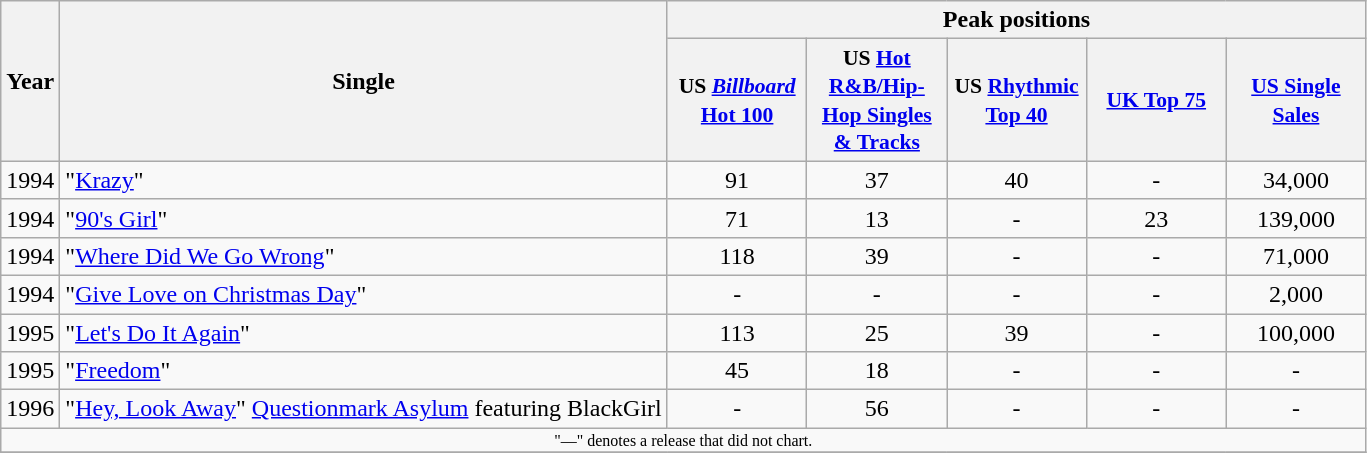<table class="wikitable">
<tr>
<th rowspan="2">Year</th>
<th rowspan="2">Single</th>
<th colspan="5">Peak positions</th>
</tr>
<tr>
<th style="width:6em;font-size:90%;line-height:1.3">US <a href='#'><em>Billboard</em> Hot 100</a></th>
<th style="width:6em;font-size:90%;line-height:1.3">US <a href='#'>Hot R&B/Hip-Hop Singles & Tracks</a></th>
<th style="width:6em;font-size:90%;line-height:1.3">US <a href='#'>Rhythmic Top 40</a></th>
<th style="width:6em;font-size:90%;line-height:1.3"><a href='#'>UK Top 75</a></th>
<th style="width:6em;font-size:90%;line-height:1.3"><a href='#'>US Single Sales</a></th>
</tr>
<tr>
<td>1994</td>
<td>"<a href='#'>Krazy</a>"</td>
<td align="center">91</td>
<td align="center">37</td>
<td align="center">40</td>
<td align="center">-</td>
<td align="center">34,000</td>
</tr>
<tr>
<td>1994</td>
<td>"<a href='#'>90's Girl</a>"</td>
<td align="center">71</td>
<td align="center">13</td>
<td align="center">-</td>
<td align="center">23</td>
<td align="center">139,000</td>
</tr>
<tr>
<td>1994</td>
<td>"<a href='#'>Where Did We Go Wrong</a>"</td>
<td align="center">118</td>
<td align="center">39</td>
<td align="center">-</td>
<td align="center">-</td>
<td align="center">71,000</td>
</tr>
<tr>
<td>1994</td>
<td>"<a href='#'>Give Love on Christmas Day</a>"</td>
<td align="center">-</td>
<td align="center">-</td>
<td align="center">-</td>
<td align="center">-</td>
<td align="center">2,000</td>
</tr>
<tr>
<td>1995</td>
<td>"<a href='#'>Let's Do It Again</a>"</td>
<td align="center">113</td>
<td align="center">25</td>
<td align="center">39</td>
<td align="center">-</td>
<td align="center">100,000</td>
</tr>
<tr>
<td>1995</td>
<td>"<a href='#'>Freedom</a>"</td>
<td align="center">45</td>
<td align="center">18</td>
<td align="center">-</td>
<td align="center">-</td>
<td align="center">-</td>
</tr>
<tr>
<td>1996</td>
<td>"<a href='#'>Hey, Look Away</a>"  <a href='#'>Questionmark Asylum</a> featuring BlackGirl</td>
<td align="center">-</td>
<td align="center">56</td>
<td align="center">-</td>
<td align="center">-</td>
<td align="center">-</td>
</tr>
<tr>
<td align="center" colspan="7" style="font-size: 8pt">"—" denotes a release that did not chart.</td>
</tr>
<tr>
</tr>
</table>
